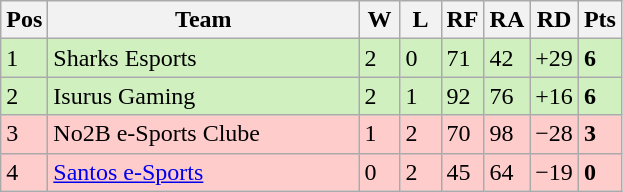<table class="wikitable">
<tr>
<th width="20px">Pos</th>
<th width="200px">Team</th>
<th width="20px">W</th>
<th width="20px">L</th>
<th width="20px">RF</th>
<th width="20px">RA</th>
<th width="20px">RD</th>
<th width="20px">Pts</th>
</tr>
<tr style="background: #D0F0C0;">
<td>1</td>
<td>Sharks Esports</td>
<td>2</td>
<td>0</td>
<td>71</td>
<td>42</td>
<td>+29</td>
<td><strong>6</strong></td>
</tr>
<tr style="background: #D0F0C0;">
<td>2</td>
<td>Isurus Gaming</td>
<td>2</td>
<td>1</td>
<td>92</td>
<td>76</td>
<td>+16</td>
<td><strong>6</strong></td>
</tr>
<tr style="background: #FFCCCC;">
<td>3</td>
<td>No2B e-Sports Clube</td>
<td>1</td>
<td>2</td>
<td>70</td>
<td>98</td>
<td>−28</td>
<td><strong>3</strong></td>
</tr>
<tr style="background: #FFCCCC;">
<td>4</td>
<td><a href='#'>Santos e-Sports</a></td>
<td>0</td>
<td>2</td>
<td>45</td>
<td>64</td>
<td>−19</td>
<td><strong>0</strong></td>
</tr>
</table>
